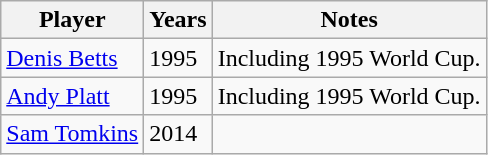<table class="wikitable sortable">
<tr>
<th>Player</th>
<th>Years</th>
<th>Notes</th>
</tr>
<tr>
<td><a href='#'>Denis Betts</a></td>
<td>1995</td>
<td>Including 1995 World Cup.</td>
</tr>
<tr>
<td><a href='#'>Andy Platt</a></td>
<td>1995</td>
<td>Including 1995 World Cup.</td>
</tr>
<tr>
<td><a href='#'>Sam Tomkins</a></td>
<td>2014</td>
<td></td>
</tr>
</table>
